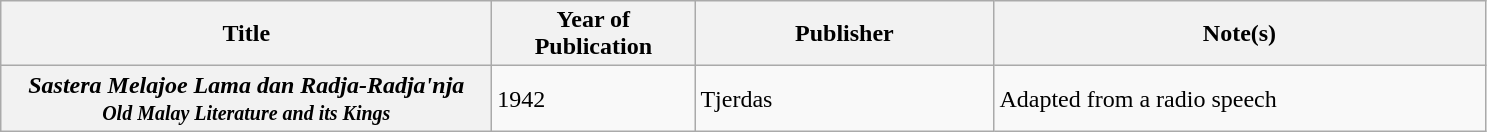<table class="wikitable plainrowheaders unsortable" style="margin-right: 0;">
<tr>
<th scope="col"  style="width:20em;">Title</th>
<th scope="col"  style="width:8em;">Year of Publication</th>
<th scope="col"  style="width:12em;">Publisher</th>
<th scope="col"  style="width:20em;">Note(s)</th>
</tr>
<tr>
<th scope="row"><em>Sastera Melajoe Lama dan Radja-Radja'nja</em><br><small><em>Old Malay Literature and its Kings</em></small></th>
<td>1942</td>
<td>Tjerdas</td>
<td>Adapted from a radio speech</td>
</tr>
</table>
